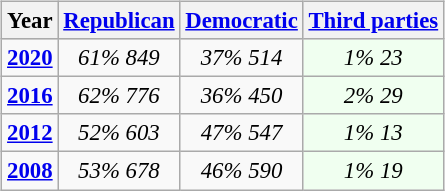<table class="wikitable" style="float:right; font-size:95%;">
<tr bgcolor=lightgrey>
<th>Year</th>
<th><a href='#'>Republican</a></th>
<th><a href='#'>Democratic</a></th>
<th><a href='#'>Third parties</a></th>
</tr>
<tr>
<td style="text-align:center;"><strong><a href='#'>2020</a></strong></td>
<td style="text-align:center;" ><em>61%</em> <em>849</em></td>
<td style="text-align:center;" ><em>37%</em> <em>514</em></td>
<td style="text-align:center; background:honeyDew;"><em>1%</em> <em>23</em></td>
</tr>
<tr>
<td style="text-align:center;"><strong><a href='#'>2016</a></strong></td>
<td style="text-align:center;" ><em>62%</em> <em>776</em></td>
<td style="text-align:center;" ><em>36%</em> <em>450</em></td>
<td style="text-align:center; background:honeyDew;"><em>2%</em> <em>29</em></td>
</tr>
<tr>
<td style="text-align:center;"><strong><a href='#'>2012</a></strong></td>
<td style="text-align:center;" ><em>52%</em> <em>603</em></td>
<td style="text-align:center;" ><em>47%</em> <em>547</em></td>
<td style="text-align:center; background:honeyDew;"><em>1%</em> <em>13</em></td>
</tr>
<tr>
<td style="text-align:center;"><strong><a href='#'>2008</a></strong></td>
<td style="text-align:center;" ><em>53%</em> <em>678</em></td>
<td style="text-align:center;" ><em>46%</em> <em>590</em></td>
<td style="text-align:center; background:honeyDew;"><em>1%</em> <em>19</em></td>
</tr>
</table>
